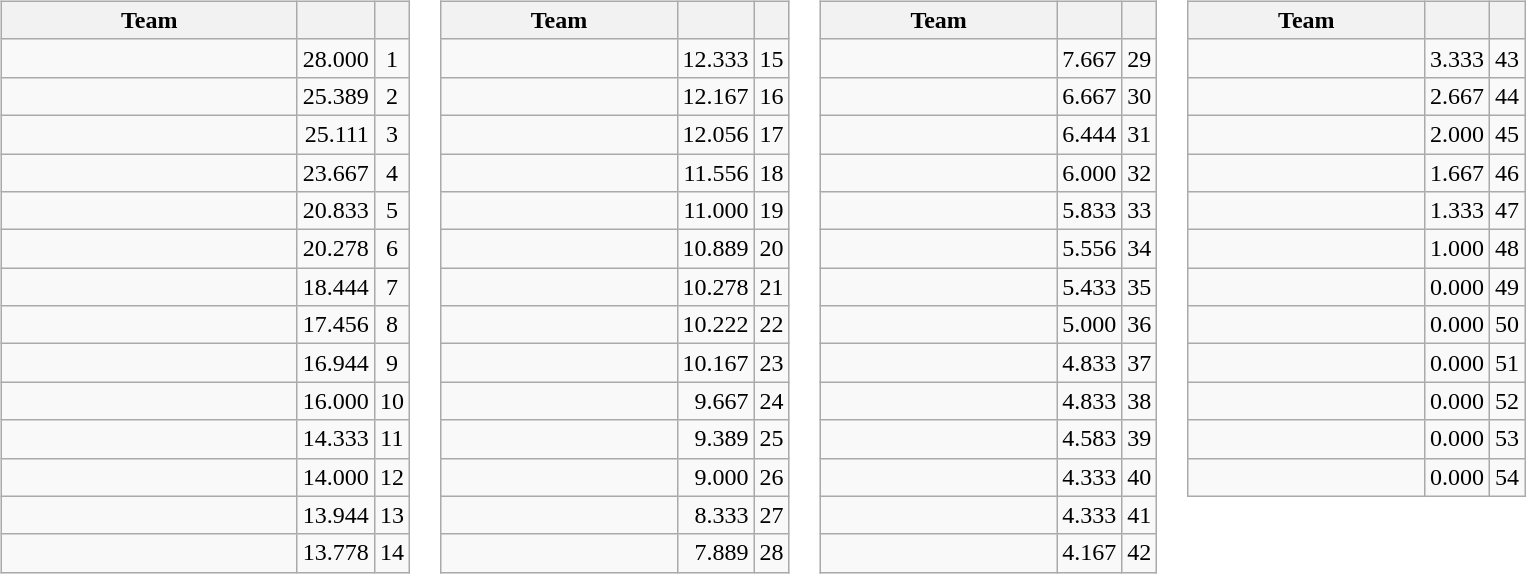<table>
<tr valign=top>
<td><br><table class="wikitable">
<tr>
<th width=190>Team</th>
<th></th>
<th></th>
</tr>
<tr>
<td></td>
<td align=right>28.000</td>
<td align=center>1</td>
</tr>
<tr>
<td></td>
<td align=right>25.389</td>
<td align=center>2</td>
</tr>
<tr>
<td></td>
<td align=right>25.111</td>
<td align=center>3</td>
</tr>
<tr>
<td></td>
<td align=right>23.667</td>
<td align=center>4</td>
</tr>
<tr>
<td></td>
<td align=right>20.833</td>
<td align=center>5</td>
</tr>
<tr>
<td></td>
<td align=right>20.278</td>
<td align=center>6</td>
</tr>
<tr>
<td></td>
<td align=right>18.444</td>
<td align=center>7</td>
</tr>
<tr>
<td></td>
<td align=right>17.456</td>
<td align=center>8</td>
</tr>
<tr>
<td></td>
<td align=right>16.944</td>
<td align=center>9</td>
</tr>
<tr>
<td></td>
<td align=right>16.000</td>
<td align=center>10</td>
</tr>
<tr>
<td></td>
<td align=right>14.333</td>
<td align=center>11</td>
</tr>
<tr>
<td></td>
<td align=right>14.000</td>
<td align=center>12</td>
</tr>
<tr>
<td></td>
<td align=right>13.944</td>
<td align=center>13</td>
</tr>
<tr>
<td></td>
<td align=right>13.778</td>
<td align=center>14</td>
</tr>
</table>
</td>
<td><br><table class="wikitable">
<tr>
<th width=150>Team</th>
<th></th>
<th></th>
</tr>
<tr>
<td></td>
<td align=right>12.333</td>
<td align=center>15</td>
</tr>
<tr>
<td></td>
<td align=right>12.167</td>
<td align=center>16</td>
</tr>
<tr>
<td></td>
<td align=right>12.056</td>
<td align=center>17</td>
</tr>
<tr>
<td></td>
<td align=right>11.556</td>
<td align=center>18</td>
</tr>
<tr>
<td></td>
<td align=right>11.000</td>
<td align=center>19</td>
</tr>
<tr>
<td></td>
<td align=right>10.889</td>
<td align=center>20</td>
</tr>
<tr>
<td></td>
<td align=right>10.278</td>
<td align=center>21</td>
</tr>
<tr>
<td></td>
<td align=right>10.222</td>
<td align=center>22</td>
</tr>
<tr>
<td></td>
<td align=right>10.167</td>
<td align=center>23</td>
</tr>
<tr>
<td></td>
<td align=right>9.667</td>
<td align=center>24</td>
</tr>
<tr>
<td></td>
<td align=right>9.389</td>
<td align=center>25</td>
</tr>
<tr>
<td></td>
<td align=right>9.000</td>
<td align=center>26</td>
</tr>
<tr>
<td></td>
<td align=right>8.333</td>
<td align=center>27</td>
</tr>
<tr>
<td></td>
<td align=right>7.889</td>
<td align=center>28</td>
</tr>
</table>
</td>
<td><br><table class="wikitable">
<tr>
<th width=150>Team</th>
<th></th>
<th></th>
</tr>
<tr>
<td></td>
<td align=right>7.667</td>
<td align=center>29</td>
</tr>
<tr>
<td></td>
<td align=right>6.667</td>
<td align=center>30</td>
</tr>
<tr>
<td></td>
<td align=right>6.444</td>
<td align=center>31</td>
</tr>
<tr>
<td></td>
<td align=right>6.000</td>
<td align=center>32</td>
</tr>
<tr>
<td></td>
<td align=right>5.833</td>
<td align=center>33</td>
</tr>
<tr>
<td></td>
<td align=right>5.556</td>
<td align=center>34</td>
</tr>
<tr>
<td></td>
<td align=right>5.433</td>
<td align=center>35</td>
</tr>
<tr>
<td></td>
<td align=right>5.000</td>
<td align=center>36</td>
</tr>
<tr>
<td></td>
<td align=right>4.833</td>
<td align=center>37</td>
</tr>
<tr>
<td></td>
<td align=right>4.833</td>
<td align=center>38</td>
</tr>
<tr>
<td></td>
<td align=right>4.583</td>
<td align=center>39</td>
</tr>
<tr>
<td></td>
<td align=right>4.333</td>
<td align=center>40</td>
</tr>
<tr>
<td></td>
<td align=right>4.333</td>
<td align=center>41</td>
</tr>
<tr>
<td></td>
<td align=right>4.167</td>
<td align=center>42</td>
</tr>
</table>
</td>
<td><br><table class="wikitable">
<tr>
<th width=150>Team</th>
<th></th>
<th></th>
</tr>
<tr>
<td></td>
<td align=right>3.333</td>
<td align=center>43</td>
</tr>
<tr>
<td></td>
<td align=right>2.667</td>
<td align=center>44</td>
</tr>
<tr>
<td></td>
<td align=right>2.000</td>
<td align=center>45</td>
</tr>
<tr>
<td></td>
<td align=right>1.667</td>
<td align=center>46</td>
</tr>
<tr>
<td></td>
<td align=right>1.333</td>
<td align=center>47</td>
</tr>
<tr>
<td></td>
<td align=right>1.000</td>
<td align=center>48</td>
</tr>
<tr>
<td></td>
<td align=right>0.000</td>
<td align=center>49</td>
</tr>
<tr>
<td></td>
<td align=right>0.000</td>
<td align=center>50</td>
</tr>
<tr>
<td></td>
<td align=right>0.000</td>
<td align=center>51</td>
</tr>
<tr>
<td></td>
<td align=right>0.000</td>
<td align=center>52</td>
</tr>
<tr>
<td></td>
<td align=right>0.000</td>
<td align=center>53</td>
</tr>
<tr>
<td></td>
<td align=right>0.000</td>
<td align=center>54</td>
</tr>
</table>
</td>
</tr>
</table>
